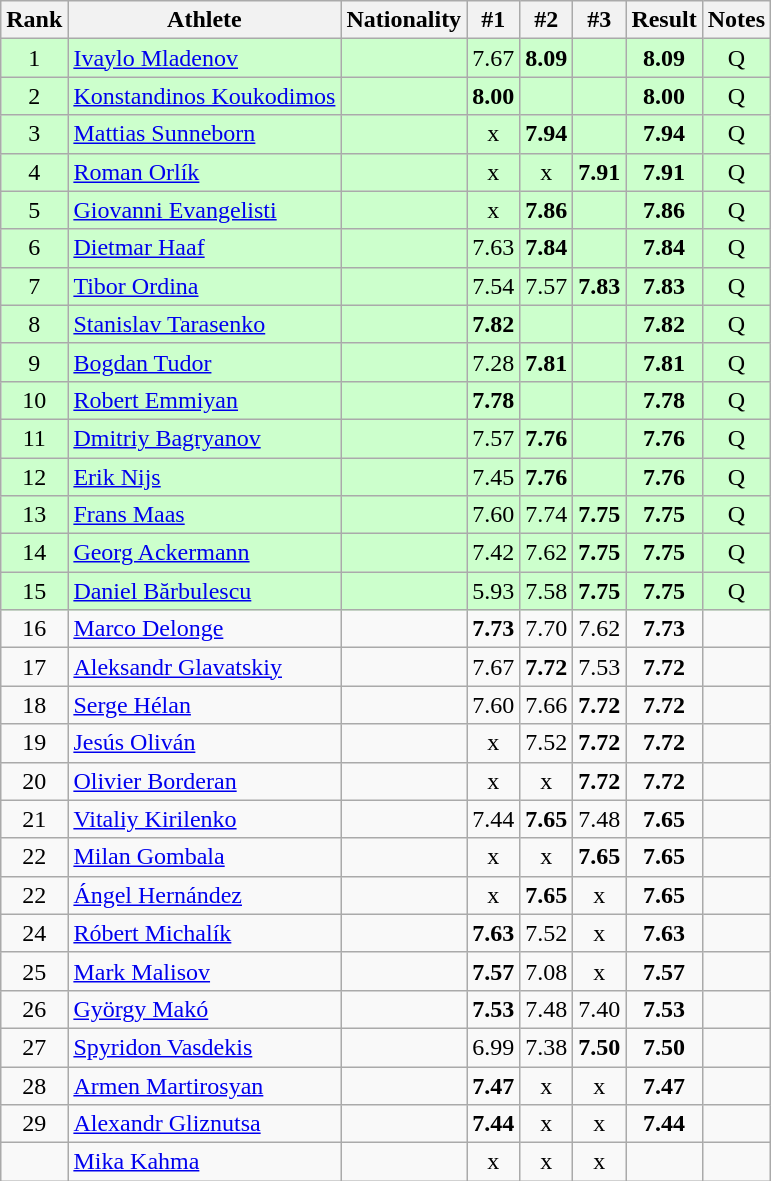<table class="wikitable sortable" style="text-align:center">
<tr>
<th>Rank</th>
<th>Athlete</th>
<th>Nationality</th>
<th>#1</th>
<th>#2</th>
<th>#3</th>
<th>Result</th>
<th>Notes</th>
</tr>
<tr bgcolor=ccffcc>
<td>1</td>
<td align="left"><a href='#'>Ivaylo Mladenov</a></td>
<td align=left></td>
<td>7.67</td>
<td><strong>8.09</strong></td>
<td></td>
<td><strong>8.09</strong></td>
<td>Q</td>
</tr>
<tr bgcolor=ccffcc>
<td>2</td>
<td align="left"><a href='#'>Konstandinos Koukodimos</a></td>
<td align=left></td>
<td><strong>8.00</strong></td>
<td></td>
<td></td>
<td><strong>8.00</strong></td>
<td>Q</td>
</tr>
<tr bgcolor=ccffcc>
<td>3</td>
<td align="left"><a href='#'>Mattias Sunneborn</a></td>
<td align=left></td>
<td>x</td>
<td><strong>7.94</strong></td>
<td></td>
<td><strong>7.94</strong></td>
<td>Q</td>
</tr>
<tr bgcolor=ccffcc>
<td>4</td>
<td align="left"><a href='#'>Roman Orlík</a></td>
<td align=left></td>
<td>x</td>
<td>x</td>
<td><strong>7.91</strong></td>
<td><strong>7.91</strong></td>
<td>Q</td>
</tr>
<tr bgcolor=ccffcc>
<td>5</td>
<td align="left"><a href='#'>Giovanni Evangelisti</a></td>
<td align=left></td>
<td>x</td>
<td><strong>7.86</strong></td>
<td></td>
<td><strong>7.86</strong></td>
<td>Q</td>
</tr>
<tr bgcolor=ccffcc>
<td>6</td>
<td align="left"><a href='#'>Dietmar Haaf</a></td>
<td align=left></td>
<td>7.63</td>
<td><strong>7.84</strong></td>
<td></td>
<td><strong>7.84</strong></td>
<td>Q</td>
</tr>
<tr bgcolor=ccffcc>
<td>7</td>
<td align="left"><a href='#'>Tibor Ordina</a></td>
<td align=left></td>
<td>7.54</td>
<td>7.57</td>
<td><strong>7.83</strong></td>
<td><strong>7.83</strong></td>
<td>Q</td>
</tr>
<tr bgcolor=ccffcc>
<td>8</td>
<td align="left"><a href='#'>Stanislav Tarasenko</a></td>
<td align=left></td>
<td><strong>7.82</strong></td>
<td></td>
<td></td>
<td><strong>7.82</strong></td>
<td>Q</td>
</tr>
<tr bgcolor=ccffcc>
<td>9</td>
<td align="left"><a href='#'>Bogdan Tudor</a></td>
<td align=left></td>
<td>7.28</td>
<td><strong>7.81</strong></td>
<td></td>
<td><strong>7.81</strong></td>
<td>Q</td>
</tr>
<tr bgcolor=ccffcc>
<td>10</td>
<td align="left"><a href='#'>Robert Emmiyan</a></td>
<td align=left></td>
<td><strong>7.78</strong></td>
<td></td>
<td></td>
<td><strong>7.78</strong></td>
<td>Q</td>
</tr>
<tr bgcolor=ccffcc>
<td>11</td>
<td align="left"><a href='#'>Dmitriy Bagryanov</a></td>
<td align=left></td>
<td>7.57</td>
<td><strong>7.76</strong></td>
<td></td>
<td><strong>7.76</strong></td>
<td>Q</td>
</tr>
<tr bgcolor=ccffcc>
<td>12</td>
<td align="left"><a href='#'>Erik Nijs</a></td>
<td align=left></td>
<td>7.45</td>
<td><strong>7.76</strong></td>
<td></td>
<td><strong>7.76</strong></td>
<td>Q</td>
</tr>
<tr bgcolor=ccffcc>
<td>13</td>
<td align="left"><a href='#'>Frans Maas</a></td>
<td align=left></td>
<td>7.60</td>
<td>7.74</td>
<td><strong>7.75</strong></td>
<td><strong>7.75</strong></td>
<td>Q</td>
</tr>
<tr bgcolor=ccffcc>
<td>14</td>
<td align="left"><a href='#'>Georg Ackermann</a></td>
<td align=left></td>
<td>7.42</td>
<td>7.62</td>
<td><strong>7.75</strong></td>
<td><strong>7.75</strong></td>
<td>Q</td>
</tr>
<tr bgcolor=ccffcc>
<td>15</td>
<td align="left"><a href='#'>Daniel Bărbulescu</a></td>
<td align=left></td>
<td>5.93</td>
<td>7.58</td>
<td><strong>7.75</strong></td>
<td><strong>7.75</strong></td>
<td>Q</td>
</tr>
<tr>
<td>16</td>
<td align="left"><a href='#'>Marco Delonge</a></td>
<td align=left></td>
<td><strong>7.73</strong></td>
<td>7.70</td>
<td>7.62</td>
<td><strong>7.73</strong></td>
<td></td>
</tr>
<tr>
<td>17</td>
<td align="left"><a href='#'>Aleksandr Glavatskiy</a></td>
<td align=left></td>
<td>7.67</td>
<td><strong>7.72</strong></td>
<td>7.53</td>
<td><strong>7.72</strong></td>
<td></td>
</tr>
<tr>
<td>18</td>
<td align="left"><a href='#'>Serge Hélan</a></td>
<td align=left></td>
<td>7.60</td>
<td>7.66</td>
<td><strong>7.72</strong></td>
<td><strong>7.72</strong></td>
<td></td>
</tr>
<tr>
<td>19</td>
<td align="left"><a href='#'>Jesús Oliván</a></td>
<td align=left></td>
<td>x</td>
<td>7.52</td>
<td><strong>7.72</strong></td>
<td><strong>7.72</strong></td>
<td></td>
</tr>
<tr>
<td>20</td>
<td align="left"><a href='#'>Olivier Borderan</a></td>
<td align=left></td>
<td>x</td>
<td>x</td>
<td><strong>7.72</strong></td>
<td><strong>7.72</strong></td>
<td></td>
</tr>
<tr>
<td>21</td>
<td align="left"><a href='#'>Vitaliy Kirilenko</a></td>
<td align=left></td>
<td>7.44</td>
<td><strong>7.65</strong></td>
<td>7.48</td>
<td><strong>7.65</strong></td>
<td></td>
</tr>
<tr>
<td>22</td>
<td align="left"><a href='#'>Milan Gombala</a></td>
<td align=left></td>
<td>x</td>
<td>x</td>
<td><strong>7.65</strong></td>
<td><strong>7.65</strong></td>
<td></td>
</tr>
<tr>
<td>22</td>
<td align="left"><a href='#'>Ángel Hernández</a></td>
<td align=left></td>
<td>x</td>
<td><strong>7.65</strong></td>
<td>x</td>
<td><strong>7.65</strong></td>
<td></td>
</tr>
<tr>
<td>24</td>
<td align="left"><a href='#'>Róbert Michalík</a></td>
<td align=left></td>
<td><strong>7.63</strong></td>
<td>7.52</td>
<td>x</td>
<td><strong>7.63</strong></td>
<td></td>
</tr>
<tr>
<td>25</td>
<td align="left"><a href='#'>Mark Malisov</a></td>
<td align=left></td>
<td><strong>7.57</strong></td>
<td>7.08</td>
<td>x</td>
<td><strong>7.57</strong></td>
<td></td>
</tr>
<tr>
<td>26</td>
<td align="left"><a href='#'>György Makó</a></td>
<td align=left></td>
<td><strong>7.53</strong></td>
<td>7.48</td>
<td>7.40</td>
<td><strong>7.53</strong></td>
<td></td>
</tr>
<tr>
<td>27</td>
<td align="left"><a href='#'>Spyridon Vasdekis</a></td>
<td align=left></td>
<td>6.99</td>
<td>7.38</td>
<td><strong>7.50</strong></td>
<td><strong>7.50</strong></td>
<td></td>
</tr>
<tr>
<td>28</td>
<td align="left"><a href='#'>Armen Martirosyan</a></td>
<td align=left></td>
<td><strong>7.47</strong></td>
<td>x</td>
<td>x</td>
<td><strong>7.47</strong></td>
<td></td>
</tr>
<tr>
<td>29</td>
<td align="left"><a href='#'>Alexandr Gliznutsa</a></td>
<td align=left></td>
<td><strong>7.44</strong></td>
<td>x</td>
<td>x</td>
<td><strong>7.44</strong></td>
<td></td>
</tr>
<tr>
<td></td>
<td align="left"><a href='#'>Mika Kahma</a></td>
<td align=left></td>
<td>x</td>
<td>x</td>
<td>x</td>
<td><strong></strong></td>
<td></td>
</tr>
</table>
